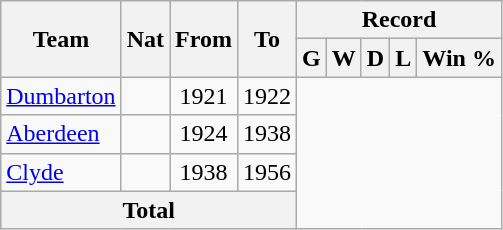<table class="wikitable" style="text-align: center">
<tr>
<th rowspan="2">Team</th>
<th rowspan="2">Nat</th>
<th rowspan="2">From</th>
<th rowspan="2">To</th>
<th colspan="5">Record</th>
</tr>
<tr>
<th>G</th>
<th>W</th>
<th>D</th>
<th>L</th>
<th>Win %</th>
</tr>
<tr>
<td align=left><a href='#'>Dumbarton</a></td>
<td></td>
<td>1921</td>
<td>1922<br></td>
</tr>
<tr>
<td align=left><a href='#'>Aberdeen</a></td>
<td></td>
<td>1924</td>
<td>1938<br></td>
</tr>
<tr>
<td align=left><a href='#'>Clyde</a></td>
<td></td>
<td>1938</td>
<td>1956<br></td>
</tr>
<tr>
<th colspan=4 align=left>Total<br></th>
</tr>
</table>
